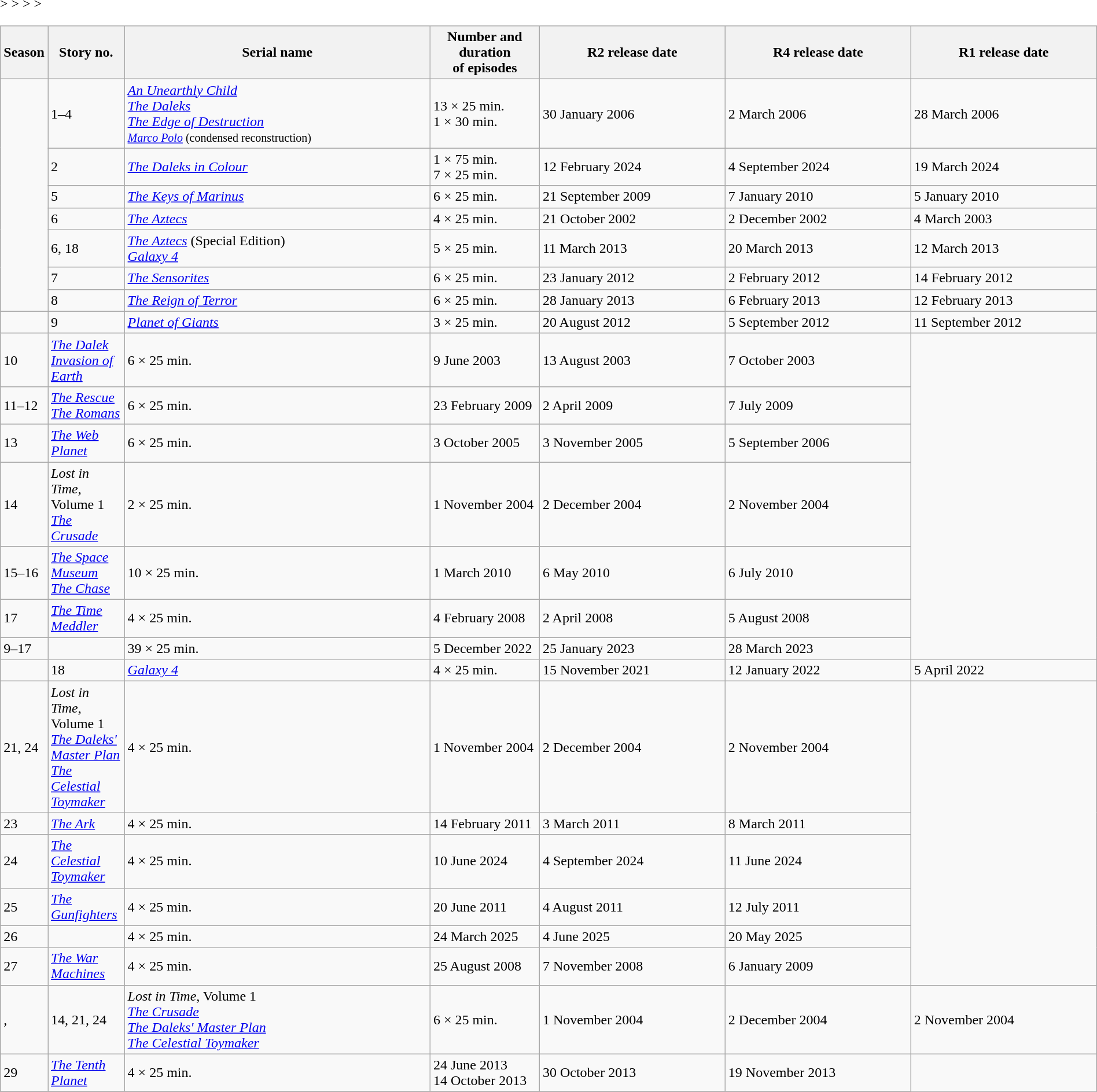<table class="wikitable sortable" style="width:100%;">
<tr>
<th style="width:4%;">Season</th>
<th style="width:7%;">Story no.</th>
<th style="width:28%;">Serial name</th>
<th style="width:10%;">Number and duration<br>of episodes</th>
<th style="width:17%;">R2 release date</th>
<th style="width:17%;">R4 release date</th>
<th style="width:17%;">R1 release date</th>
</tr>
<tr>
<td rowspan="7"></td>
<td>1–4</td>
<td><em><a href='#'>An Unearthly Child</a></em><br><em><a href='#'>The Daleks</a></em><br><em><a href='#'>The Edge of Destruction</a></em><br><small><em><a href='#'>Marco Polo</a></em> (condensed reconstruction)</small></td>
<td data-sort-value="355">13 × 25 min.<br>1 × 30 min.</td>
<td data-sort-value="2006-01-30">30 January 2006</td>
<td data-sort-value="2006-03-02">2 March 2006</td>
<td data-sort-value="2006-03-28">28 March 2006</td>
</tr>
<tr>
<td>2</td>
<td><em><a href='#'>The Daleks in Colour</a></em></td>
<td data-sort-value="75">1 × 75 min.<br>7 × 25 min.</td>
<td data-sort-value="2024-02-12">12 February 2024  </td>
<td data-sort-value="2024-09-04">4 September 2024  </td>
<td data-sort-value="2024-03-19">19 March 2024  </td>
</tr>
<tr>
<td>5</td>
<td><em><a href='#'>The Keys of Marinus</a></em></td>
<td data-sort-value="150">6 × 25 min.</td>
<td data-sort-value="2009-09-21">21 September 2009</td>
<td data-sort-value="2010-01-07">7 January 2010</td>
<td data-sort-value="2010-01-05">5 January 2010</td>
</tr>
<tr>
<td>6</td>
<td><em><a href='#'>The Aztecs</a></em></td>
<td data-sort-value="100">4 × 25 min.</td>
<td data-sort-value="2002-10-21">21 October 2002</td>
<td data-sort-value="2002-12-02">2 December 2002</td>
<td data-sort-value="2003-03-04">4 March 2003</td>
</tr>
<tr>
<td>6, 18</td>
<td><em><a href='#'>The Aztecs</a></em> (Special Edition)<br><em><a href='#'>Galaxy 4</a></em></td>
<td data-sort-value="125">5 × 25 min.</td>
<td data-sort-value="2013-03-11">11 March 2013</td>
<td data-sort-value="2013-03-20">20 March 2013</td>
<td data-sort-value="2013-03-12">12 March 2013</td>
</tr>
<tr>
<td>7</td>
<td><em><a href='#'>The Sensorites</a></em></td>
<td data-sort-value="150">6 × 25 min.</td>
<td data-sort-value="2012-01-23">23 January 2012</td>
<td data-sort-value="2012-02-02">2 February 2012</td>
<td data-sort-value="2012-02-14">14 February 2012</td>
</tr>
<tr>
<td>8</td>
<td><em><a href='#'>The Reign of Terror</a></em></td>
<td data-sort-value="150">6 × 25 min.</td>
<td data-sort-value="2013-01-28">28 January 2013</td>
<td data-sort-value="2013-02-06">6 February 2013</td>
<td data-sort-value="2013-02-12">12 February 2013</td>
</tr>
<tr>
<td rowspan="<noinclude>7</noinclude><includeonly>9</includeonly>"></td>
<td>9</td>
<td><em><a href='#'>Planet of Giants</a></em></td>
<td data-sort-value="75">3 × 25 min.</td>
<td data-sort-value="2012-08-20">20 August 2012</td>
<td data-sort-value="2012-09-05">5 September 2012</td>
<td data-sort-value="2012-09-11">11 September 2012</td>
</tr>
<tr>
<td>10</td>
<td><em><a href='#'>The Dalek Invasion of Earth</a></em></td>
<td data-sort-value="150">6 × 25 min.</td>
<td data-sort-value="2003-06-09">9 June 2003</td>
<td data-sort-value="2003-08-13">13 August 2003</td>
<td data-sort-value="2003-10-07">7 October 2003</td>
</tr>
<tr>
<td>11–12</td>
<td><em><a href='#'>The Rescue</a></em><br><em><a href='#'>The Romans</a></em></td>
<td data-sort-value="150">6 × 25 min.</td>
<td data-sort-value="2009-02-23">23 February 2009</td>
<td data-sort-value="2009-04-02">2 April 2009</td>
<td data-sort-value="2009-07-07">7 July 2009</td>
</tr>
<tr>
<td>13</td>
<td><em><a href='#'>The Web Planet</a></em></td>
<td data-sort-value="150">6 × 25 min.</td>
<td data-sort-value="2005-10-03">3 October 2005</td>
<td data-sort-value="2005-11-03">3 November 2005</td>
<td data-sort-value="2006-09-05">5 September 2006</td>
</tr>
<tr <includeonly>>
<td>14</td>
<td><em>Lost in Time</em>, Volume 1<br><em><a href='#'>The Crusade</a></em></td>
<td data-sort-value="50">2 × 25 min.</td>
<td data-sort-value="2004-11-01">1 November 2004</td>
<td data-sort-value="2004-12-02">2 December 2004</td>
<td data-sort-value="2004-11-02">2 November 2004</td>
</tr>
<tr </includeonly>>
<td>15–16</td>
<td><em><a href='#'>The Space Museum</a></em><br><em><a href='#'>The Chase</a></em></td>
<td data-sort-value="250">10 × 25 min.</td>
<td data-sort-value="2010-03-01">1 March 2010</td>
<td data-sort-value="2010-05-06">6 May 2010</td>
<td data-sort-value="2010-07-06">6 July 2010</td>
</tr>
<tr>
<td>17</td>
<td><em><a href='#'>The Time Meddler</a></em></td>
<td data-sort-value="100">4 × 25 min.</td>
<td data-sort-value="2008-02-04">4 February 2008</td>
<td data-sort-value="2008-04-02">2 April 2008</td>
<td data-sort-value="2008-08-05">5 August 2008</td>
</tr>
<tr>
<td>9–17</td>
<td></td>
<td data-sort-value="975">39 × 25 min.</td>
<td data-sort-value="2022-12-05">5 December 2022  </td>
<td data-sort-value="2023-01-25">25 January 2023  </td>
<td data-sort-value="2023-03-28">28 March 2023  </td>
</tr>
<tr>
<td rowspan="<noinclude>6</noinclude><includeonly>6</includeonly>"></td>
<td>18</td>
<td><em><a href='#'>Galaxy 4</a></em></td>
<td data-sort-value="100">4 × 25 min.</td>
<td data-sort-value="2021-11-15">15 November 2021  </td>
<td data-sort-value="2022-01-12">12 January 2022  </td>
<td data-sort-value="2022-04-05">5 April 2022</td>
</tr>
<tr <includeonly>>
<td>21, 24</td>
<td><em>Lost in Time</em>, Volume 1<br><em><a href='#'>The Daleks' Master Plan</a></em><br><em><a href='#'>The Celestial Toymaker</a></em></td>
<td data-sort-value="100">4 × 25 min.</td>
<td data-sort-value="2004-11-01">1 November 2004</td>
<td data-sort-value="2004-12-02">2 December 2004</td>
<td data-sort-value="2004-11-02">2 November 2004</td>
</tr>
<tr </includeonly>>
<td>23</td>
<td><em><a href='#'>The Ark</a></em></td>
<td data-sort-value="100">4 × 25 min.</td>
<td data-sort-value="2011-02-14">14 February 2011</td>
<td data-sort-value="2011-03-03">3 March 2011</td>
<td data-sort-value="2011-03-08">8 March 2011</td>
</tr>
<tr>
<td>24</td>
<td><em><a href='#'>The Celestial Toymaker</a></em></td>
<td data-sort-value="100">4 × 25 min.</td>
<td data-sort-value="2024-06-10">10 June 2024  </td>
<td data-sort-value="2024-09-04">4 September 2024  </td>
<td data-sort-value="2024-06-11">11 June 2024  </td>
</tr>
<tr>
<td>25</td>
<td><em><a href='#'>The Gunfighters</a></em></td>
<td data-sort-value="100">4 × 25 min.</td>
<td data-sort-value="2011-06-20">20 June 2011</td>
<td data-sort-value="2011-08-04">4 August 2011</td>
<td data-sort-value="2011-07-12">12 July 2011</td>
</tr>
<tr>
<td>26</td>
<td><em></em></td>
<td data-sort-value="625">4 × 25 min.</td>
<td data-sort-value="2025-03-24">24 March 2025  </td>
<td data-sort-value="2025-06-04">4 June 2025  </td>
<td data-sort-value="2025-05-20">20 May 2025  </td>
</tr>
<tr>
<td>27</td>
<td><em><a href='#'>The War Machines</a></em></td>
<td data-sort-value="100">4 × 25 min.</td>
<td data-sort-value="2008-08-25">25 August 2008</td>
<td data-sort-value="2008-11-07">7 November 2008</td>
<td data-sort-value="2009-01-06">6 January 2009</td>
</tr>
<tr>
<td>, </td>
<td>14, 21, 24</td>
<td><em>Lost in Time</em>, Volume 1<br><em><a href='#'>The Crusade</a></em><br><em><a href='#'>The Daleks' Master Plan</a></em><br><em><a href='#'>The Celestial Toymaker</a></em></td>
<td data-sort-value="150">6 × 25 min.</td>
<td data-sort-value="2004-11-01">1 November 2004</td>
<td data-sort-value="2004-12-02">2 December 2004</td>
<td data-sort-value="2004-11-02">2 November 2004</td>
</tr>
<tr>
<td>29</td>
<td><em><a href='#'>The Tenth Planet</a></em></td>
<td data-sort-value="100">4 × 25 min.</td>
<td data-sort-value="2013-06-24">24 June 2013<br>14 October 2013</td>
<td data-sort-value="2013-10-30">30 October 2013</td>
<td data-sort-value="2013-11-19">19 November 2013<br></td>
</tr>
<tr>
</tr>
</table>
